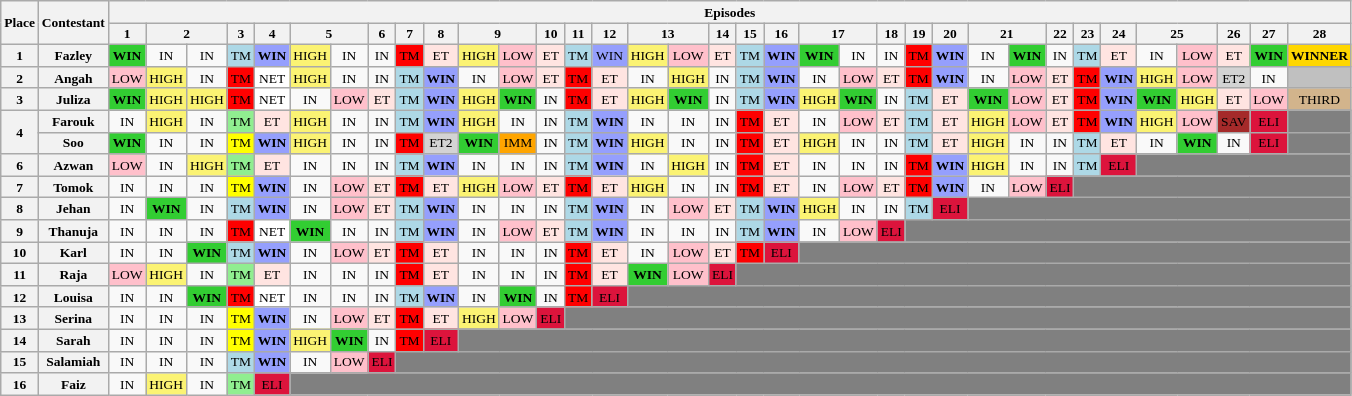<table class="wikitable" style="text-align:center; font-size:6.75pt">
<tr>
<th rowspan="2">Place</th>
<th rowspan="2">Contestant</th>
<th colspan="35">Episodes</th>
</tr>
<tr>
<th>1</th>
<th colspan="2">2</th>
<th>3</th>
<th>4</th>
<th colspan="2">5</th>
<th>6</th>
<th>7</th>
<th>8</th>
<th colspan="2">9</th>
<th>10</th>
<th>11</th>
<th>12</th>
<th colspan="2">13</th>
<th>14</th>
<th>15</th>
<th>16</th>
<th colspan="2">17</th>
<th>18</th>
<th>19</th>
<th>20</th>
<th colspan="2">21</th>
<th>22</th>
<th>23</th>
<th>24</th>
<th colspan="2">25</th>
<th>26</th>
<th>27</th>
<th>28</th>
</tr>
<tr>
<th>1</th>
<th>Fazley</th>
<td bgcolor=limegreen><strong>WIN</strong></td>
<td>IN</td>
<td>IN</td>
<td bgcolor=lightblue>TM</td>
<td bgcolor=#959FFD><strong>WIN</strong></td>
<td bgcolor=#FBF373>HIGH</td>
<td>IN</td>
<td>IN</td>
<td bgcolor=red>TM</td>
<td bgcolor=mistyrose>ET</td>
<td bgcolor=#FBF373>HIGH</td>
<td bgcolor=pink>LOW</td>
<td bgcolor=mistyrose>ET</td>
<td bgcolor=lightblue>TM</td>
<td bgcolor=#959FFD>WIN</td>
<td bgcolor=#FBF373>HIGH</td>
<td bgcolor=pink>LOW</td>
<td bgcolor=mistyrose>ET</td>
<td bgcolor=lightblue>TM</td>
<td bgcolor=#959FFD><strong>WIN</strong></td>
<td bgcolor=limegreen><strong>WIN</strong></td>
<td>IN</td>
<td>IN</td>
<td bgcolor=red>TM</td>
<td bgcolor=#959FFD><strong>WIN</strong></td>
<td>IN</td>
<td bgcolor=limegreen><strong>WIN</strong></td>
<td>IN</td>
<td bgcolor=lightblue>TM</td>
<td bgcolor=mistyrose>ET</td>
<td>IN</td>
<td bgcolor=pink>LOW</td>
<td bgcolor=mistyrose>ET</td>
<td bgcolor=limegreen><strong>WIN</strong></td>
<td bgcolor=gold><strong>WINNER</strong></td>
</tr>
<tr>
<th>2</th>
<th>Angah</th>
<td bgcolor=pink>LOW</td>
<td bgcolor=#FBF373>HIGH</td>
<td>IN</td>
<td bgcolor=red>TM</td>
<td bgcolor=white>NET</td>
<td bgcolor=#FBF373>HIGH</td>
<td>IN</td>
<td>IN</td>
<td bgcolor=lightblue>TM</td>
<td bgcolor=#959FFD><strong>WIN</strong></td>
<td>IN</td>
<td bgcolor=pink>LOW</td>
<td bgcolor=mistyrose>ET</td>
<td bgcolor=red>TM</td>
<td bgcolor=mistyrose>ET</td>
<td>IN</td>
<td bgcolor=#FBF373>HIGH</td>
<td>IN</td>
<td bgcolor=lightblue>TM</td>
<td bgcolor=#959FFD><strong>WIN</strong></td>
<td>IN</td>
<td bgcolor=pink>LOW</td>
<td bgcolor=mistyrose>ET</td>
<td bgcolor=red>TM</td>
<td bgcolor=#959FFD><strong>WIN</strong></td>
<td>IN</td>
<td bgcolor=pink>LOW</td>
<td bgcolor=mistyrose>ET</td>
<td bgcolor=red>TM</td>
<td bgcolor=#959FFD><strong>WIN</strong></td>
<td bgcolor=#FBF373>HIGH</td>
<td bgcolor=pink>LOW</td>
<td bgcolor=lightgray>ET2</td>
<td>IN</td>
<td bgcolor=silver></td>
</tr>
<tr>
<th>3</th>
<th>Juliza</th>
<td bgcolor=limegreen><strong>WIN</strong></td>
<td bgcolor=#FBF373>HIGH</td>
<td bgcolor=#FBF373>HIGH</td>
<td bgcolor=red>TM</td>
<td bgcolor=white>NET</td>
<td>IN</td>
<td bgcolor=pink>LOW</td>
<td bgcolor=mistyrose>ET</td>
<td bgcolor=lightblue>TM</td>
<td bgcolor=#959FFD><strong>WIN</strong></td>
<td bgcolor=#FBF373>HIGH</td>
<td bgcolor=limegreen><strong>WIN</strong></td>
<td>IN</td>
<td bgcolor=red>TM</td>
<td bgcolor=mistyrose>ET</td>
<td bgcolor=#FBF373>HIGH</td>
<td bgcolor=limegreen><strong>WIN</strong></td>
<td>IN</td>
<td bgcolor=lightblue>TM</td>
<td bgcolor=#959FFD><strong>WIN</strong></td>
<td bgcolor=#FBF373>HIGH</td>
<td bgcolor=limegreen><strong>WIN</strong></td>
<td>IN</td>
<td bgcolor=lightblue>TM</td>
<td bgcolor=mistyrose>ET</td>
<td bgcolor=limegreen><strong>WIN</strong></td>
<td bgcolor=pink>LOW</td>
<td bgcolor=mistyrose>ET</td>
<td bgcolor=red>TM</td>
<td bgcolor=#959FFD><strong>WIN</strong></td>
<td bgcolor=limegreen><strong>WIN</strong></td>
<td bgcolor=#FBF373>HIGH</td>
<td bgcolor=mistyrose>ET</td>
<td bgcolor=pink>LOW</td>
<td bgcolor=tan>THIRD</td>
</tr>
<tr>
<th rowspan="2">4</th>
<th>Farouk</th>
<td>IN</td>
<td bgcolor=#FBF373>HIGH</td>
<td>IN</td>
<td bgcolor=lightgreen>TM</td>
<td bgcolor=mistyrose>ET</td>
<td bgcolor=#FBF373>HIGH</td>
<td>IN</td>
<td>IN</td>
<td bgcolor=lightblue>TM</td>
<td bgcolor=#959FFD><strong>WIN</strong></td>
<td bgcolor=#FBF373>HIGH</td>
<td>IN</td>
<td>IN</td>
<td bgcolor=lightblue>TM</td>
<td bgcolor=#959FFD><strong>WIN</strong></td>
<td>IN</td>
<td>IN</td>
<td>IN</td>
<td bgcolor=red>TM</td>
<td bgcolor=mistyrose>ET</td>
<td>IN</td>
<td bgcolor=pink>LOW</td>
<td bgcolor=mistyrose>ET</td>
<td bgcolor=lightblue>TM</td>
<td bgcolor=mistyrose>ET</td>
<td bgcolor=#FBF373>HIGH</td>
<td bgcolor=pink>LOW</td>
<td bgcolor=mistyrose>ET</td>
<td bgcolor=red>TM</td>
<td bgcolor=#959FFD><strong>WIN</strong></td>
<td bgcolor=#FBF373>HIGH</td>
<td bgcolor=pink>LOW</td>
<td bgcolor=brown>SAV</td>
<td bgcolor=crimson>ELI</td>
<td bgcolor="gray"></td>
</tr>
<tr>
<th>Soo</th>
<td bgcolor=limegreen><strong>WIN</strong></td>
<td>IN</td>
<td>IN</td>
<td bgcolor=yellow>TM</td>
<td bgcolor=#959FFD><strong>WIN</strong></td>
<td bgcolor=#FBF373>HIGH</td>
<td>IN</td>
<td>IN</td>
<td bgcolor=red>TM</td>
<td bgcolor=lightgray>ET2</td>
<td bgcolor=limegreen><strong>WIN</strong></td>
<td bgcolor=orange>IMM</td>
<td>IN</td>
<td bgcolor=lightblue>TM</td>
<td bgcolor=#959FFD><strong>WIN</strong></td>
<td bgcolor=#FBF373>HIGH</td>
<td>IN</td>
<td>IN</td>
<td bgcolor=red>TM</td>
<td bgcolor=mistyrose>ET</td>
<td bgcolor=#FBF373>HIGH</td>
<td>IN</td>
<td>IN</td>
<td bgcolor=lightblue>TM</td>
<td bgcolor=mistyrose>ET</td>
<td bgcolor=#FBF373>HIGH</td>
<td>IN</td>
<td>IN</td>
<td bgcolor=lightblue>TM</td>
<td bgcolor=mistyrose>ET</td>
<td>IN</td>
<td bgcolor=limegreen><strong>WIN</strong></td>
<td>IN</td>
<td bgcolor=crimson>ELI</td>
<td bgcolor="gray"></td>
</tr>
<tr>
<th>6</th>
<th>Azwan</th>
<td bgcolor=pink>LOW</td>
<td>IN</td>
<td bgcolor=#FBF373>HIGH</td>
<td bgcolor=lightgreen>TM</td>
<td bgcolor=mistyrose>ET</td>
<td>IN</td>
<td>IN</td>
<td>IN</td>
<td bgcolor=lightblue>TM</td>
<td bgcolor=#959FFD><strong>WIN</strong></td>
<td>IN</td>
<td>IN</td>
<td>IN</td>
<td bgcolor=lightblue>TM</td>
<td bgcolor=#959FFD><strong>WIN</strong></td>
<td>IN</td>
<td bgcolor=#FBF373>HIGH</td>
<td>IN</td>
<td bgcolor=red>TM</td>
<td bgcolor=mistyrose>ET</td>
<td>IN</td>
<td>IN</td>
<td>IN</td>
<td bgcolor=red>TM</td>
<td bgcolor=#959FFD><strong>WIN</strong></td>
<td bgcolor=#FBF373>HIGH</td>
<td>IN</td>
<td>IN</td>
<td bgcolor=lightblue>TM</td>
<td bgcolor=crimson>ELI</td>
<td colspan="5" bgcolor="gray"></td>
</tr>
<tr>
<th>7</th>
<th>Tomok</th>
<td>IN</td>
<td>IN</td>
<td>IN</td>
<td bgcolor=yellow>TM</td>
<td bgcolor=#959FFD><strong>WIN</strong></td>
<td>IN</td>
<td bgcolor=pink>LOW</td>
<td bgcolor=mistyrose>ET</td>
<td bgcolor=red>TM</td>
<td bgcolor=mistyrose>ET</td>
<td bgcolor=#FBF373>HIGH</td>
<td bgcolor=pink>LOW</td>
<td bgcolor=mistyrose>ET</td>
<td bgcolor=red>TM</td>
<td bgcolor=mistyrose>ET</td>
<td bgcolor=#FBF373>HIGH</td>
<td>IN</td>
<td>IN</td>
<td bgcolor=red>TM</td>
<td bgcolor=mistyrose>ET</td>
<td>IN</td>
<td bgcolor=pink>LOW</td>
<td bgcolor=mistyrose>ET</td>
<td bgcolor=red>TM</td>
<td bgcolor=#959FFD><strong>WIN</strong></td>
<td>IN</td>
<td bgcolor=pink>LOW</td>
<td bgcolor=crimson>ELI</td>
<td colspan="7" bgcolor="gray"></td>
</tr>
<tr>
<th>8</th>
<th>Jehan</th>
<td>IN</td>
<td bgcolor=limegreen><strong>WIN</strong></td>
<td>IN</td>
<td bgcolor=lightblue>TM</td>
<td bgcolor=#959FFD><strong>WIN</strong></td>
<td>IN</td>
<td bgcolor=pink>LOW</td>
<td bgcolor=mistyrose>ET</td>
<td bgcolor=lightblue>TM</td>
<td bgcolor=#959FFD><strong>WIN</strong></td>
<td>IN</td>
<td>IN</td>
<td>IN</td>
<td bgcolor=lightblue>TM</td>
<td bgcolor=#959FFD><strong>WIN</strong></td>
<td>IN</td>
<td bgcolor=pink>LOW</td>
<td bgcolor=mistyrose>ET</td>
<td bgcolor=lightblue>TM</td>
<td bgcolor=#959FFD><strong>WIN</strong></td>
<td bgcolor=#FBF373>HIGH</td>
<td>IN</td>
<td>IN</td>
<td bgcolor=lightblue>TM</td>
<td bgcolor=crimson>ELI</td>
<td colspan="10" bgcolor="gray"></td>
</tr>
<tr>
<th>9</th>
<th>Thanuja</th>
<td>IN</td>
<td>IN</td>
<td>IN</td>
<td bgcolor=red>TM</td>
<td bgcolor=white>NET</td>
<td bgcolor=limegreen><strong>WIN</strong></td>
<td>IN</td>
<td>IN</td>
<td bgcolor=lightblue>TM</td>
<td bgcolor=#959FFD><strong>WIN</strong></td>
<td>IN</td>
<td bgcolor=pink>LOW</td>
<td bgcolor=mistyrose>ET</td>
<td bgcolor=lightblue>TM</td>
<td bgcolor=#959FFD><strong>WIN</strong></td>
<td>IN</td>
<td>IN</td>
<td>IN</td>
<td bgcolor=lightblue>TM</td>
<td bgcolor=#959FFD><strong>WIN</strong></td>
<td>IN</td>
<td bgcolor=pink>LOW</td>
<td bgcolor=crimson>ELI</td>
<td colspan="12" bgcolor="gray"></td>
</tr>
<tr>
<th>10</th>
<th>Karl</th>
<td>IN</td>
<td>IN</td>
<td bgcolor=limegreen><strong>WIN</strong></td>
<td bgcolor=lightblue>TM</td>
<td bgcolor=#959FFD><strong>WIN</strong></td>
<td>IN</td>
<td bgcolor=pink>LOW</td>
<td bgcolor=mistyrose>ET</td>
<td bgcolor=red>TM</td>
<td bgcolor=mistyrose>ET</td>
<td>IN</td>
<td>IN</td>
<td>IN</td>
<td bgcolor=red>TM</td>
<td bgcolor=mistyrose>ET</td>
<td>IN</td>
<td bgcolor=pink>LOW</td>
<td bgcolor=mistyrose>ET</td>
<td bgcolor=red>TM</td>
<td bgcolor=crimson>ELI</td>
<td colspan="15" bgcolor="gray"></td>
</tr>
<tr>
<th>11</th>
<th>Raja</th>
<td bgcolor=pink>LOW</td>
<td bgcolor=#FBF373>HIGH</td>
<td>IN</td>
<td bgcolor=lightgreen>TM</td>
<td bgcolor=mistyrose>ET</td>
<td>IN</td>
<td>IN</td>
<td>IN</td>
<td bgcolor=red>TM</td>
<td bgcolor=mistyrose>ET</td>
<td>IN</td>
<td>IN</td>
<td>IN</td>
<td bgcolor=red>TM</td>
<td bgcolor=mistyrose>ET</td>
<td bgcolor=limegreen><strong>WIN</strong></td>
<td bgcolor=pink>LOW</td>
<td bgcolor=crimson>ELI</td>
<td colspan="17" bgcolor="gray"></td>
</tr>
<tr>
<th>12</th>
<th>Louisa</th>
<td>IN</td>
<td>IN</td>
<td bgcolor=limegreen><strong>WIN</strong></td>
<td bgcolor=red>TM</td>
<td bgcolor=white>NET</td>
<td>IN</td>
<td>IN</td>
<td>IN</td>
<td bgcolor=lightblue>TM</td>
<td bgcolor=#959FFD><strong>WIN</strong></td>
<td>IN</td>
<td bgcolor=limegreen><strong>WIN</strong></td>
<td>IN</td>
<td bgcolor=red>TM</td>
<td bgcolor=crimson>ELI</td>
<td colspan="20" bgcolor="gray"></td>
</tr>
<tr>
<th>13</th>
<th>Serina</th>
<td>IN</td>
<td>IN</td>
<td>IN</td>
<td bgcolor=yellow>TM</td>
<td bgcolor=#959FFD><strong>WIN</strong></td>
<td>IN</td>
<td bgcolor=pink>LOW</td>
<td bgcolor=mistyrose>ET</td>
<td bgcolor=red>TM</td>
<td bgcolor=mistyrose>ET</td>
<td bgcolor=#FBF373>HIGH</td>
<td bgcolor=pink>LOW</td>
<td bgcolor=crimson>ELI</td>
<td colspan="22" bgcolor="gray"></td>
</tr>
<tr>
<th>14</th>
<th>Sarah</th>
<td>IN</td>
<td>IN</td>
<td>IN</td>
<td bgcolor=yellow>TM</td>
<td bgcolor=#959FFD><strong>WIN</strong></td>
<td bgcolor=#FBF373>HIGH</td>
<td bgcolor=limegreen><strong>WIN</strong></td>
<td>IN</td>
<td bgcolor=red>TM</td>
<td bgcolor=crimson>ELI</td>
<td colspan="25" bgcolor="gray"></td>
</tr>
<tr>
<th>15</th>
<th>Salamiah</th>
<td>IN</td>
<td>IN</td>
<td>IN</td>
<td bgcolor=lightblue>TM</td>
<td bgcolor=#959FFD><strong>WIN</strong></td>
<td>IN</td>
<td bgcolor=pink>LOW</td>
<td bgcolor=crimson>ELI</td>
<td colspan="27" bgcolor="gray"></td>
</tr>
<tr>
<th>16</th>
<th>Faiz</th>
<td>IN</td>
<td bgcolor=#FBF373>HIGH</td>
<td>IN</td>
<td bgcolor=lightgreen>TM</td>
<td bgcolor=crimson>ELI</td>
<td colspan="30" bgcolor="gray"></td>
</tr>
</table>
